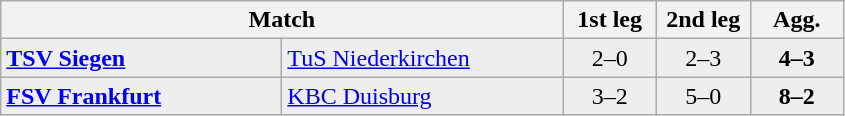<table class="wikitable">
<tr>
<th colspan="2" bgcolor="#EEEEEE">Match</th>
<th style="width:55px;" bgcolor="#EEEEEE">1st leg</th>
<th style="width:55px;" bgcolor="#EEEEEE">2nd leg</th>
<th style="width:55px;" bgcolor="#EEEEEE">Agg.</th>
</tr>
<tr>
<td style="width:180px;" bgcolor="#EEEEEE"><strong><a href='#'>TSV Siegen</a></strong></td>
<td style="width:180px;" bgcolor="#EEEEEE"><a href='#'>TuS Niederkirchen</a></td>
<td bgcolor="#EEEEEE" align="center">2–0</td>
<td bgcolor="#EEEEEE" align="center">2–3</td>
<td bgcolor="#EEEEEE" align="center"><strong>4–3</strong></td>
</tr>
<tr>
<td style="width:180px;" bgcolor="#EEEEEE"><strong><a href='#'>FSV Frankfurt</a></strong></td>
<td style="width:180px;" bgcolor="#EEEEEE"><a href='#'>KBC Duisburg</a></td>
<td bgcolor="#EEEEEE" align="center">3–2</td>
<td bgcolor="#EEEEEE" align="center">5–0</td>
<td bgcolor="#EEEEEE" align="center"><strong>8–2</strong></td>
</tr>
</table>
